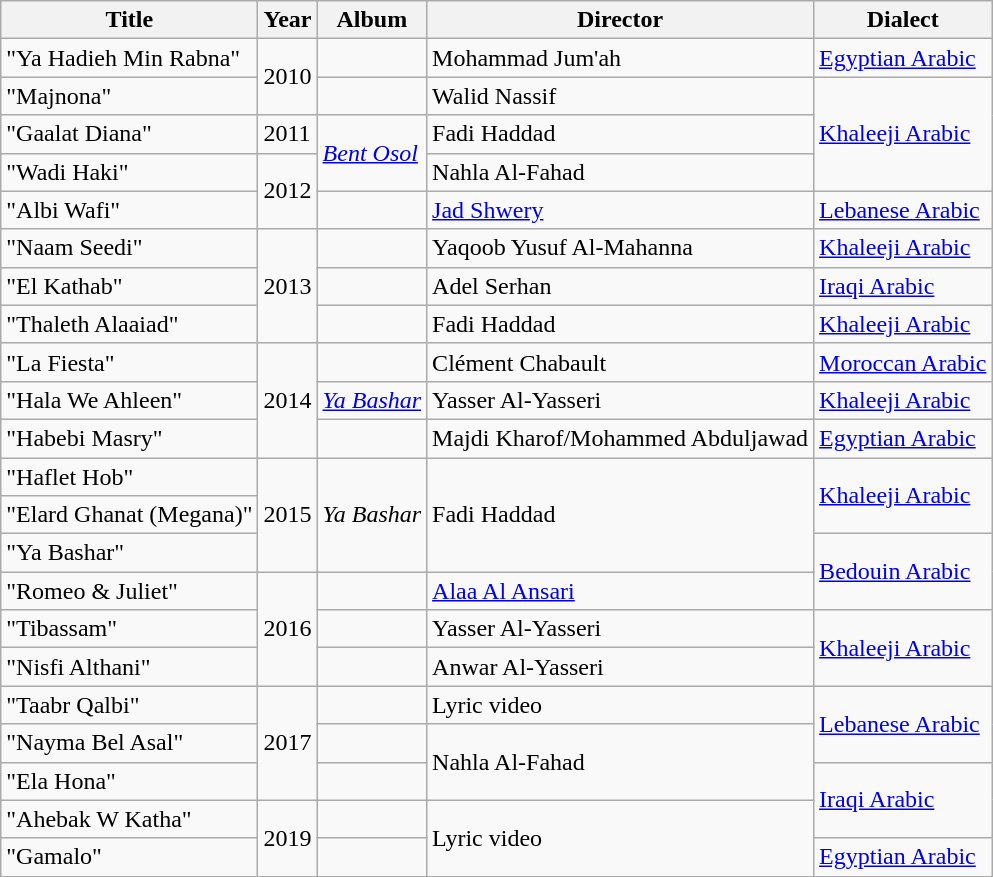<table class="wikitable plainrowheaders">
<tr>
<th scope="col">Title</th>
<th scope="col">Year</th>
<th scope="col">Album</th>
<th scope="col">Director</th>
<th scope="col">Dialect</th>
</tr>
<tr>
<td>"Ya Hadieh Min Rabna"</td>
<td rowspan="2">2010</td>
<td></td>
<td>Mohammad Jum'ah</td>
<td><a href='#'>Egyptian Arabic</a></td>
</tr>
<tr>
<td>"Majnona"</td>
<td></td>
<td>Walid Nassif</td>
<td rowspan="3"><a href='#'>Khaleeji Arabic</a></td>
</tr>
<tr>
<td>"Gaalat Diana"</td>
<td>2011</td>
<td rowspan="2"><em><a href='#'>Bent Osol</a></em></td>
<td>Fadi Haddad</td>
</tr>
<tr>
<td>"Wadi Haki"</td>
<td rowspan="2">2012</td>
<td>Nahla Al-Fahad</td>
</tr>
<tr>
<td>"Albi Wafi"</td>
<td></td>
<td><a href='#'>Jad Shwery</a></td>
<td><a href='#'>Lebanese Arabic</a></td>
</tr>
<tr>
<td>"Naam Seedi"</td>
<td rowspan="3">2013</td>
<td></td>
<td>Yaqoob Yusuf Al-Mahanna</td>
<td><a href='#'>Khaleeji Arabic</a></td>
</tr>
<tr>
<td>"El Kathab"</td>
<td></td>
<td>Adel Serhan</td>
<td><a href='#'>Iraqi Arabic</a></td>
</tr>
<tr>
<td>"Thaleth Alaaiad"</td>
<td></td>
<td>Fadi Haddad</td>
<td><a href='#'>Khaleeji Arabic</a></td>
</tr>
<tr>
<td>"La Fiesta"</td>
<td rowspan="3">2014</td>
<td></td>
<td>Clément Chabault</td>
<td><a href='#'>Moroccan Arabic</a></td>
</tr>
<tr>
<td>"Hala We Ahleen"</td>
<td><em><a href='#'>Ya Bashar</a></em></td>
<td>Yasser Al-Yasseri</td>
<td><a href='#'>Khaleeji Arabic</a></td>
</tr>
<tr>
<td>"Habebi Masry"</td>
<td></td>
<td>Majdi Kharof/Mohammed Abduljawad</td>
<td><a href='#'>Egyptian Arabic</a></td>
</tr>
<tr>
<td>"Haflet Hob"</td>
<td rowspan="3">2015</td>
<td rowspan="3"><em>Ya Bashar</em></td>
<td rowspan="3">Fadi Haddad</td>
<td rowspan="2"><a href='#'>Khaleeji Arabic</a></td>
</tr>
<tr>
<td>"Elard Ghanat (Megana)"</td>
</tr>
<tr>
<td>"Ya Bashar"</td>
<td rowspan="2"><a href='#'>Bedouin Arabic</a></td>
</tr>
<tr>
<td>"Romeo & Juliet"</td>
<td rowspan="3">2016</td>
<td></td>
<td><a href='#'>Alaa Al Ansari</a></td>
</tr>
<tr>
<td>"Tibassam"</td>
<td></td>
<td>Yasser Al-Yasseri</td>
<td rowspan="2"><a href='#'>Khaleeji Arabic</a></td>
</tr>
<tr>
<td>"Nisfi Althani"</td>
<td></td>
<td>Anwar Al-Yasseri</td>
</tr>
<tr>
<td>"Taabr Qalbi"</td>
<td rowspan="3">2017</td>
<td></td>
<td>Lyric video</td>
<td rowspan="2"><a href='#'>Lebanese Arabic</a></td>
</tr>
<tr>
<td>"Nayma Bel Asal"</td>
<td></td>
<td rowspan="2">Nahla Al-Fahad</td>
</tr>
<tr>
<td>"Ela Hona"</td>
<td></td>
<td rowspan="2"><a href='#'>Iraqi Arabic</a></td>
</tr>
<tr>
<td>"Ahebak W Katha"</td>
<td rowspan="2">2019</td>
<td></td>
<td rowspan="2">Lyric video</td>
</tr>
<tr>
<td>"Gamalo"</td>
<td></td>
<td><a href='#'>Egyptian Arabic</a></td>
</tr>
</table>
